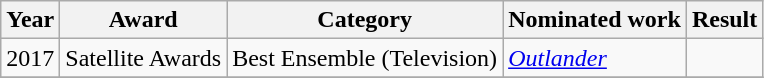<table class="wikitable">
<tr>
<th>Year</th>
<th>Award</th>
<th>Category</th>
<th>Nominated work</th>
<th>Result</th>
</tr>
<tr>
<td>2017</td>
<td>Satellite Awards</td>
<td>Best Ensemble (Television)</td>
<td><em><a href='#'>Outlander</a></em></td>
<td></td>
</tr>
<tr>
</tr>
</table>
